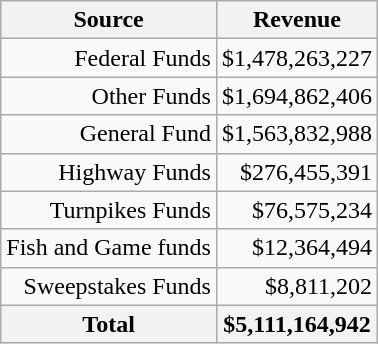<table class="wikitable" style="text-align:right;">
<tr>
<th>Source</th>
<th>Revenue</th>
</tr>
<tr>
<td>Federal Funds</td>
<td>$1,478,263,227</td>
</tr>
<tr>
<td>Other Funds</td>
<td>$1,694,862,406</td>
</tr>
<tr>
<td>General Fund</td>
<td>$1,563,832,988</td>
</tr>
<tr>
<td>Highway Funds</td>
<td>$276,455,391</td>
</tr>
<tr>
<td>Turnpikes Funds</td>
<td>$76,575,234</td>
</tr>
<tr>
<td>Fish and Game funds</td>
<td>$12,364,494</td>
</tr>
<tr>
<td>Sweepstakes Funds</td>
<td>$8,811,202</td>
</tr>
<tr>
<th>Total</th>
<th>$5,111,164,942</th>
</tr>
</table>
